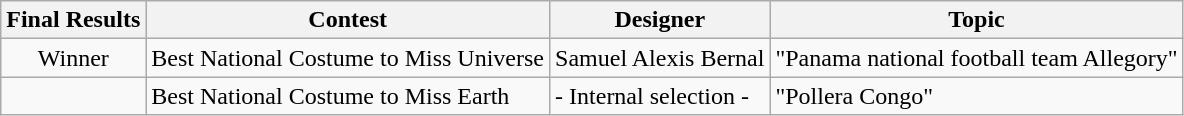<table class="wikitable">
<tr>
<th>Final Results</th>
<th>Contest</th>
<th>Designer</th>
<th>Topic</th>
</tr>
<tr>
<td align="center">Winner</td>
<td>Best National Costume to Miss Universe</td>
<td>Samuel Alexis Bernal</td>
<td>"Panama national football team Allegory"</td>
</tr>
<tr>
<td></td>
<td>Best National Costume to Miss Earth</td>
<td>- Internal selection -</td>
<td>"Pollera Congo"</td>
</tr>
</table>
